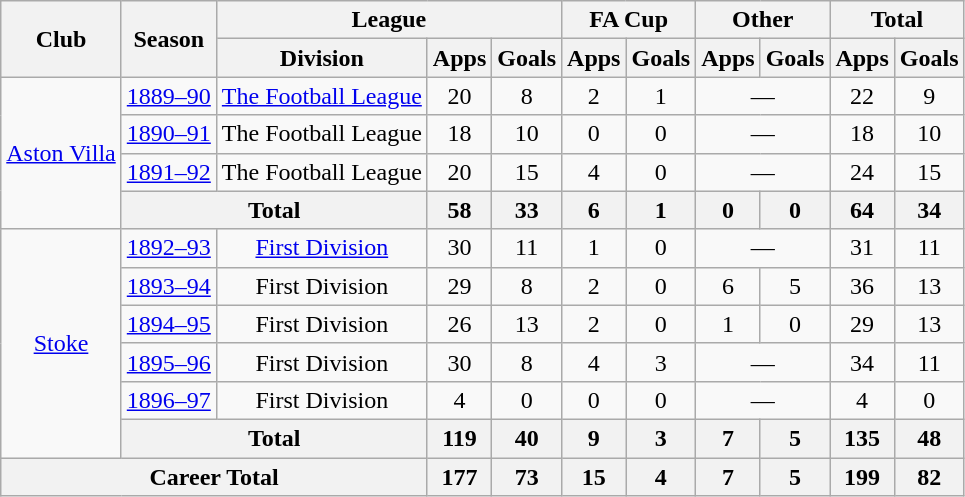<table class="wikitable" style="text-align: center;">
<tr>
<th rowspan="2">Club</th>
<th rowspan="2">Season</th>
<th colspan="3">League</th>
<th colspan="2">FA Cup</th>
<th colspan="2">Other</th>
<th colspan="2">Total</th>
</tr>
<tr>
<th>Division</th>
<th>Apps</th>
<th>Goals</th>
<th>Apps</th>
<th>Goals</th>
<th>Apps</th>
<th>Goals</th>
<th>Apps</th>
<th>Goals</th>
</tr>
<tr>
<td rowspan="4"><a href='#'>Aston Villa</a></td>
<td><a href='#'>1889–90</a></td>
<td><a href='#'>The Football League</a></td>
<td>20</td>
<td>8</td>
<td>2</td>
<td>1</td>
<td colspan="2">—</td>
<td>22</td>
<td>9</td>
</tr>
<tr>
<td><a href='#'>1890–91</a></td>
<td>The Football League</td>
<td>18</td>
<td>10</td>
<td>0</td>
<td>0</td>
<td colspan="2">—</td>
<td>18</td>
<td>10</td>
</tr>
<tr>
<td><a href='#'>1891–92</a></td>
<td>The Football League</td>
<td>20</td>
<td>15</td>
<td>4</td>
<td>0</td>
<td colspan="2">—</td>
<td>24</td>
<td>15</td>
</tr>
<tr>
<th colspan=2>Total</th>
<th>58</th>
<th>33</th>
<th>6</th>
<th>1</th>
<th>0</th>
<th>0</th>
<th>64</th>
<th>34</th>
</tr>
<tr>
<td rowspan="6"><a href='#'>Stoke</a></td>
<td><a href='#'>1892–93</a></td>
<td><a href='#'>First Division</a></td>
<td>30</td>
<td>11</td>
<td>1</td>
<td>0</td>
<td colspan="2">—</td>
<td>31</td>
<td>11</td>
</tr>
<tr>
<td><a href='#'>1893–94</a></td>
<td>First Division</td>
<td>29</td>
<td>8</td>
<td>2</td>
<td>0</td>
<td>6</td>
<td>5</td>
<td>36</td>
<td>13</td>
</tr>
<tr>
<td><a href='#'>1894–95</a></td>
<td>First Division</td>
<td>26</td>
<td>13</td>
<td>2</td>
<td>0</td>
<td>1</td>
<td>0</td>
<td>29</td>
<td>13</td>
</tr>
<tr>
<td><a href='#'>1895–96</a></td>
<td>First Division</td>
<td>30</td>
<td>8</td>
<td>4</td>
<td>3</td>
<td colspan="2">—</td>
<td>34</td>
<td>11</td>
</tr>
<tr>
<td><a href='#'>1896–97</a></td>
<td>First Division</td>
<td>4</td>
<td>0</td>
<td>0</td>
<td>0</td>
<td colspan="2">—</td>
<td>4</td>
<td>0</td>
</tr>
<tr>
<th colspan=2>Total</th>
<th>119</th>
<th>40</th>
<th>9</th>
<th>3</th>
<th>7</th>
<th>5</th>
<th>135</th>
<th>48</th>
</tr>
<tr>
<th colspan="3">Career Total</th>
<th>177</th>
<th>73</th>
<th>15</th>
<th>4</th>
<th>7</th>
<th>5</th>
<th>199</th>
<th>82</th>
</tr>
</table>
